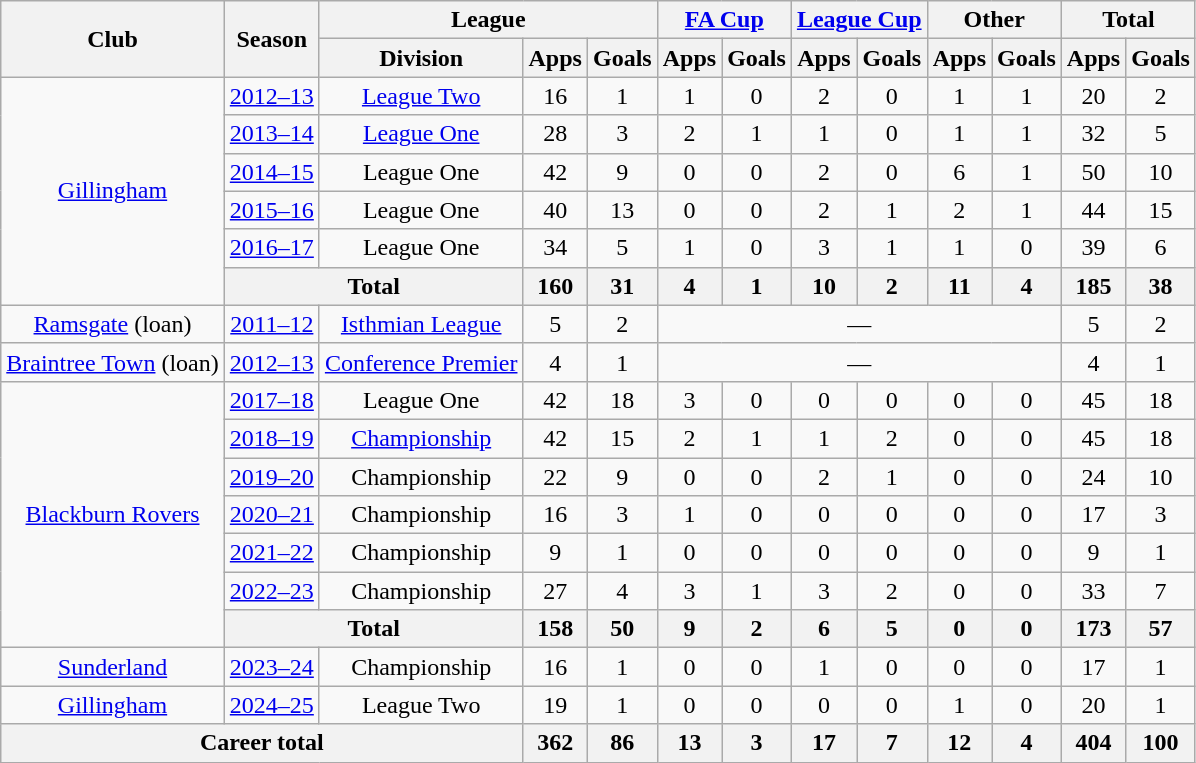<table class="wikitable" style="text-align: center">
<tr>
<th rowspan="2">Club</th>
<th rowspan="2">Season</th>
<th colspan="3">League</th>
<th colspan="2"><a href='#'>FA Cup</a></th>
<th colspan="2"><a href='#'>League Cup</a></th>
<th colspan="2">Other</th>
<th colspan="2">Total</th>
</tr>
<tr>
<th>Division</th>
<th>Apps</th>
<th>Goals</th>
<th>Apps</th>
<th>Goals</th>
<th>Apps</th>
<th>Goals</th>
<th>Apps</th>
<th>Goals</th>
<th>Apps</th>
<th>Goals</th>
</tr>
<tr>
<td rowspan="6" valign="center"><a href='#'>Gillingham</a></td>
<td><a href='#'>2012–13</a></td>
<td><a href='#'>League Two</a></td>
<td>16</td>
<td>1</td>
<td>1</td>
<td>0</td>
<td>2</td>
<td>0</td>
<td>1</td>
<td>1</td>
<td>20</td>
<td>2</td>
</tr>
<tr>
<td><a href='#'>2013–14</a></td>
<td><a href='#'>League One</a></td>
<td>28</td>
<td>3</td>
<td>2</td>
<td>1</td>
<td>1</td>
<td>0</td>
<td>1</td>
<td>1</td>
<td>32</td>
<td>5</td>
</tr>
<tr>
<td><a href='#'>2014–15</a></td>
<td>League One</td>
<td>42</td>
<td>9</td>
<td>0</td>
<td>0</td>
<td>2</td>
<td>0</td>
<td>6</td>
<td>1</td>
<td>50</td>
<td>10</td>
</tr>
<tr>
<td><a href='#'>2015–16</a></td>
<td>League One</td>
<td>40</td>
<td>13</td>
<td>0</td>
<td>0</td>
<td>2</td>
<td>1</td>
<td>2</td>
<td>1</td>
<td>44</td>
<td>15</td>
</tr>
<tr>
<td><a href='#'>2016–17</a></td>
<td>League One</td>
<td>34</td>
<td>5</td>
<td>1</td>
<td>0</td>
<td>3</td>
<td>1</td>
<td>1</td>
<td>0</td>
<td>39</td>
<td>6</td>
</tr>
<tr>
<th colspan="2">Total</th>
<th>160</th>
<th>31</th>
<th>4</th>
<th>1</th>
<th>10</th>
<th>2</th>
<th>11</th>
<th>4</th>
<th>185</th>
<th>38</th>
</tr>
<tr>
<td><a href='#'>Ramsgate</a> (loan)</td>
<td><a href='#'>2011–12</a></td>
<td><a href='#'>Isthmian League</a></td>
<td>5</td>
<td>2</td>
<td colspan="6">—</td>
<td>5</td>
<td>2</td>
</tr>
<tr>
<td><a href='#'>Braintree Town</a> (loan)</td>
<td><a href='#'>2012–13</a></td>
<td><a href='#'>Conference Premier</a></td>
<td>4</td>
<td>1</td>
<td colspan="6">—</td>
<td>4</td>
<td>1</td>
</tr>
<tr>
<td rowspan="7" valign="center"><a href='#'>Blackburn Rovers</a></td>
<td><a href='#'>2017–18</a></td>
<td>League One</td>
<td>42</td>
<td>18</td>
<td>3</td>
<td>0</td>
<td>0</td>
<td>0</td>
<td>0</td>
<td>0</td>
<td>45</td>
<td>18</td>
</tr>
<tr>
<td><a href='#'>2018–19</a></td>
<td><a href='#'>Championship</a></td>
<td>42</td>
<td>15</td>
<td>2</td>
<td>1</td>
<td>1</td>
<td>2</td>
<td>0</td>
<td>0</td>
<td>45</td>
<td>18</td>
</tr>
<tr>
<td><a href='#'>2019–20</a></td>
<td>Championship</td>
<td>22</td>
<td>9</td>
<td>0</td>
<td>0</td>
<td>2</td>
<td>1</td>
<td>0</td>
<td>0</td>
<td>24</td>
<td>10</td>
</tr>
<tr>
<td><a href='#'>2020–21</a></td>
<td>Championship</td>
<td>16</td>
<td>3</td>
<td>1</td>
<td>0</td>
<td>0</td>
<td>0</td>
<td>0</td>
<td>0</td>
<td>17</td>
<td>3</td>
</tr>
<tr>
<td><a href='#'>2021–22</a></td>
<td>Championship</td>
<td>9</td>
<td>1</td>
<td>0</td>
<td>0</td>
<td>0</td>
<td>0</td>
<td>0</td>
<td>0</td>
<td>9</td>
<td>1</td>
</tr>
<tr>
<td><a href='#'>2022–23</a></td>
<td>Championship</td>
<td>27</td>
<td>4</td>
<td>3</td>
<td>1</td>
<td>3</td>
<td>2</td>
<td>0</td>
<td>0</td>
<td>33</td>
<td>7</td>
</tr>
<tr>
<th colspan="2">Total</th>
<th>158</th>
<th>50</th>
<th>9</th>
<th>2</th>
<th>6</th>
<th>5</th>
<th>0</th>
<th>0</th>
<th>173</th>
<th>57</th>
</tr>
<tr>
<td><a href='#'>Sunderland</a></td>
<td><a href='#'>2023–24</a></td>
<td>Championship</td>
<td>16</td>
<td>1</td>
<td>0</td>
<td>0</td>
<td>1</td>
<td>0</td>
<td>0</td>
<td>0</td>
<td>17</td>
<td>1</td>
</tr>
<tr>
<td><a href='#'>Gillingham</a></td>
<td><a href='#'>2024–25</a></td>
<td>League Two</td>
<td>19</td>
<td>1</td>
<td>0</td>
<td>0</td>
<td>0</td>
<td>0</td>
<td>1</td>
<td>0</td>
<td>20</td>
<td>1</td>
</tr>
<tr>
<th colspan="3">Career total</th>
<th>362</th>
<th>86</th>
<th>13</th>
<th>3</th>
<th>17</th>
<th>7</th>
<th>12</th>
<th>4</th>
<th>404</th>
<th>100</th>
</tr>
</table>
